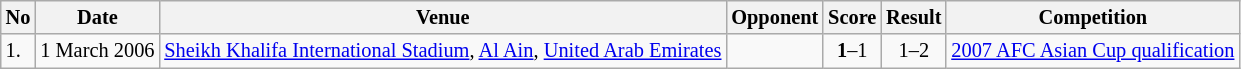<table class="wikitable" style="font-size:85%;">
<tr>
<th>No</th>
<th>Date</th>
<th>Venue</th>
<th>Opponent</th>
<th>Score</th>
<th>Result</th>
<th>Competition</th>
</tr>
<tr>
<td>1.</td>
<td>1 March 2006</td>
<td><a href='#'>Sheikh Khalifa International Stadium</a>, <a href='#'>Al Ain</a>, <a href='#'>United Arab Emirates</a></td>
<td></td>
<td align=center><strong>1</strong>–1</td>
<td align=center>1–2</td>
<td><a href='#'>2007 AFC Asian Cup qualification</a></td>
</tr>
</table>
